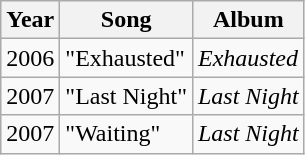<table class="wikitable">
<tr>
<th>Year</th>
<th>Song</th>
<th>Album</th>
</tr>
<tr style="vertical-align:top;">
<td style="text-align:center; ">2006</td>
<td style="text-align:left; ">"Exhausted"</td>
<td style="text-align:left; "><em>Exhausted</em></td>
</tr>
<tr style="vertical-align:top;">
<td style="text-align:center; ">2007</td>
<td style="text-align:left; ">"Last Night"</td>
<td style="text-align:left; "><em>Last Night</em></td>
</tr>
<tr style="vertical-align:top;">
<td style="text-align:center; ">2007</td>
<td style="text-align:left; ">"Waiting"</td>
<td style="text-align:left; "><em>Last Night</em></td>
</tr>
</table>
